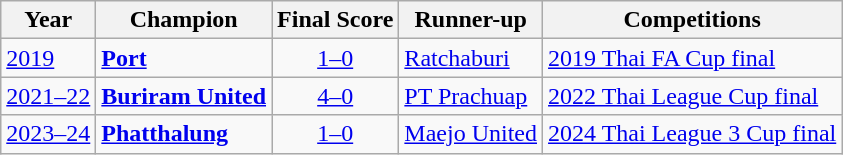<table class="wikitable">
<tr>
<th>Year</th>
<th>Champion</th>
<th>Final Score</th>
<th>Runner-up</th>
<th scope=col>Competitions</th>
</tr>
<tr>
<td><a href='#'>2019</a></td>
<td><strong><a href='#'>Port</a></strong></td>
<td style="text-align:center;"><a href='#'>1–0</a></td>
<td><a href='#'>Ratchaburi</a></td>
<td><a href='#'>2019 Thai FA Cup final</a></td>
</tr>
<tr>
<td><a href='#'>2021–22</a></td>
<td><strong><a href='#'>Buriram United</a></strong></td>
<td style="text-align:center;"><a href='#'>4–0</a></td>
<td><a href='#'>PT Prachuap</a></td>
<td><a href='#'>2022 Thai League Cup final</a></td>
</tr>
<tr>
<td><a href='#'>2023–24</a></td>
<td><strong><a href='#'>Phatthalung</a></strong></td>
<td style="text-align:center;"><a href='#'>1–0</a></td>
<td><a href='#'>Maejo United</a></td>
<td><a href='#'>2024 Thai League 3 Cup final</a></td>
</tr>
</table>
